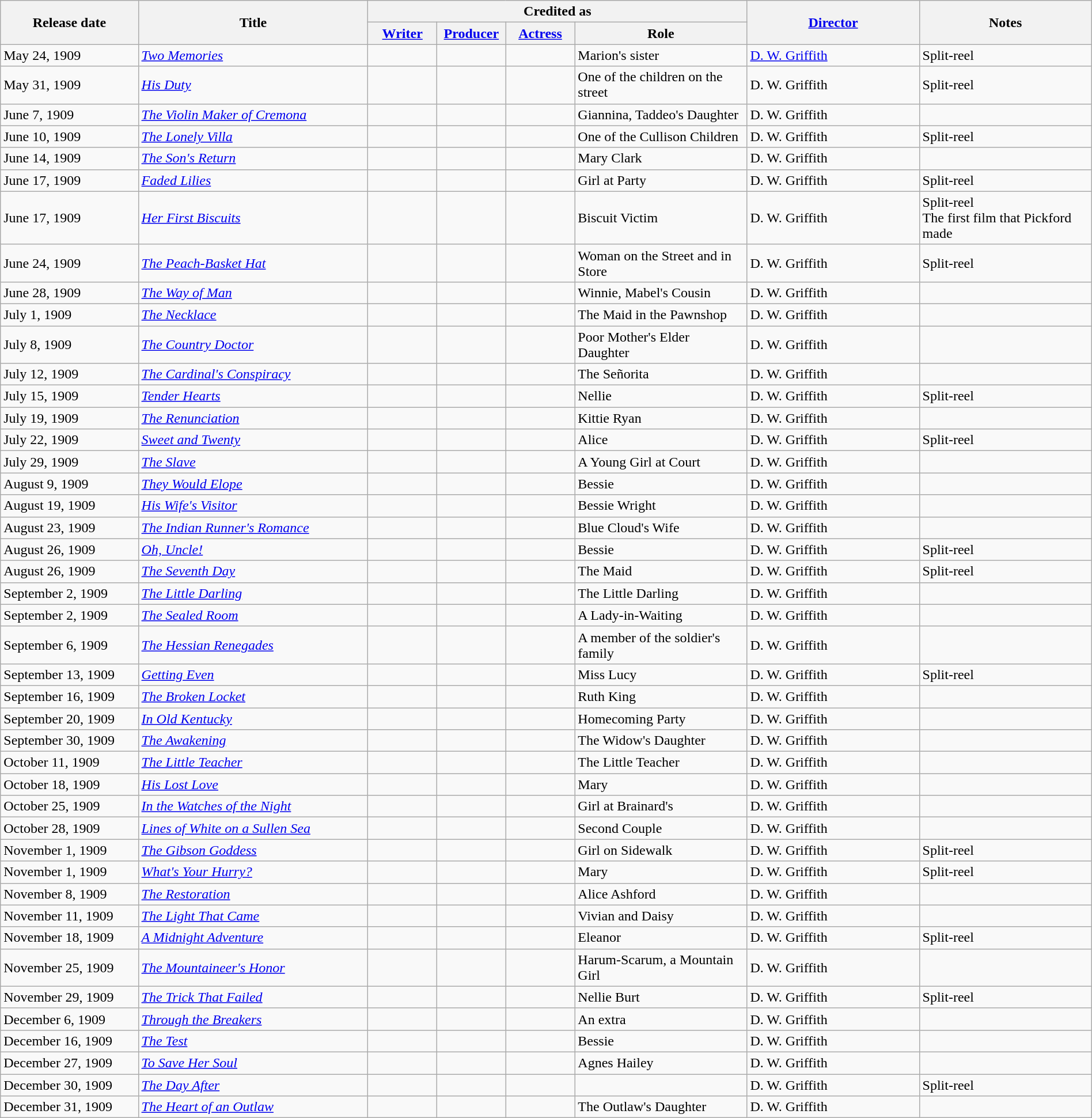<table class="wikitable sortable sticky-header-multi" style="width: 100%; margin-right: 0;">
<tr>
<th scope="col" width="12%" rowspan="2">Release date</th>
<th scope="col" width="20%" rowspan="2">Title</th>
<th scope="col" colspan="4">Credited as</th>
<th scope="col" width="15%" rowspan="2"><a href='#'>Director</a></th>
<th scope="col" width="15%" rowspan="2">Notes</th>
</tr>
<tr>
<th width="6%"><a href='#'>Writer</a></th>
<th width="6%"><a href='#'>Producer</a></th>
<th width="6%"><a href='#'>Actress</a></th>
<th width="15%">Role</th>
</tr>
<tr>
<td>May 24, 1909</td>
<td scope="row"><em><a href='#'>Two Memories</a></em></td>
<td></td>
<td></td>
<td></td>
<td>Marion's sister</td>
<td><a href='#'>D. W. Griffith</a></td>
<td>Split-reel</td>
</tr>
<tr>
<td>May 31, 1909</td>
<td scope="row"><em><a href='#'>His Duty</a></em></td>
<td></td>
<td></td>
<td></td>
<td>One of the children on the street</td>
<td>D. W. Griffith</td>
<td>Split-reel</td>
</tr>
<tr>
<td>June 7, 1909</td>
<td scope="row" data-sort-value="Violin Maker of Cremona, The"><em><a href='#'>The Violin Maker of Cremona</a></em></td>
<td></td>
<td></td>
<td></td>
<td>Giannina, Taddeo's Daughter</td>
<td>D. W. Griffith</td>
<td></td>
</tr>
<tr>
<td>June 10, 1909</td>
<td scope="row" data-sort-value="Lonely Villa, The"><em><a href='#'>The Lonely Villa</a></em></td>
<td></td>
<td></td>
<td></td>
<td>One of the Cullison Children</td>
<td>D. W. Griffith</td>
<td>Split-reel</td>
</tr>
<tr>
<td>June 14, 1909</td>
<td scope="row" data-sort-value="Son's Return, The"><em><a href='#'>The Son's Return</a></em></td>
<td></td>
<td></td>
<td></td>
<td>Mary Clark</td>
<td>D. W. Griffith</td>
<td></td>
</tr>
<tr>
<td>June 17, 1909</td>
<td scope="row"><em><a href='#'>Faded Lilies</a></em></td>
<td></td>
<td></td>
<td></td>
<td>Girl at Party</td>
<td>D. W. Griffith</td>
<td>Split-reel</td>
</tr>
<tr>
<td>June 17, 1909</td>
<td scope="row"><em><a href='#'>Her First Biscuits</a></em></td>
<td></td>
<td></td>
<td></td>
<td>Biscuit Victim</td>
<td>D. W. Griffith</td>
<td>Split-reel<br>The first film that Pickford made</td>
</tr>
<tr>
<td>June 24, 1909</td>
<td scope="row" data-sort-value="Peach-Basket Hat, The"><em><a href='#'>The Peach-Basket Hat</a></em></td>
<td></td>
<td></td>
<td></td>
<td>Woman on the Street and in Store</td>
<td>D. W. Griffith</td>
<td>Split-reel</td>
</tr>
<tr>
<td>June 28, 1909</td>
<td scope="row" data-sort-value="Way of Man, The"><em><a href='#'>The Way of Man</a></em></td>
<td></td>
<td></td>
<td></td>
<td>Winnie, Mabel's Cousin</td>
<td>D. W. Griffith</td>
<td></td>
</tr>
<tr>
<td>July 1, 1909</td>
<td scope="row" data-sort-value="Necklace, The"><em><a href='#'>The Necklace</a></em></td>
<td></td>
<td></td>
<td></td>
<td>The Maid in the Pawnshop</td>
<td>D. W. Griffith</td>
<td></td>
</tr>
<tr>
<td>July 8, 1909</td>
<td scope="row" data-sort-value="Country Doctor, The"><em><a href='#'>The Country Doctor</a></em></td>
<td></td>
<td></td>
<td></td>
<td>Poor Mother's Elder Daughter</td>
<td>D. W. Griffith</td>
<td></td>
</tr>
<tr>
<td>July 12, 1909</td>
<td scope="row" data-sort-value="Cardinal's Conspiracy, The"><em><a href='#'>The Cardinal's Conspiracy</a></em></td>
<td></td>
<td></td>
<td></td>
<td>The Señorita</td>
<td>D. W. Griffith</td>
<td></td>
</tr>
<tr>
<td>July 15, 1909</td>
<td scope="row"><em><a href='#'>Tender Hearts</a></em></td>
<td></td>
<td></td>
<td></td>
<td>Nellie</td>
<td>D. W. Griffith</td>
<td>Split-reel</td>
</tr>
<tr>
<td>July 19, 1909</td>
<td scope="row" data-sort-value="Renunciation, The"><em><a href='#'>The Renunciation</a></em></td>
<td></td>
<td></td>
<td></td>
<td>Kittie Ryan</td>
<td>D. W. Griffith</td>
<td></td>
</tr>
<tr>
<td>July 22, 1909</td>
<td scope="row"><em><a href='#'>Sweet and Twenty</a></em></td>
<td></td>
<td></td>
<td></td>
<td>Alice</td>
<td>D. W. Griffith</td>
<td>Split-reel</td>
</tr>
<tr>
<td>July 29, 1909</td>
<td scope="row" data-sort-value="Slave, The"><em><a href='#'>The Slave</a></em></td>
<td></td>
<td></td>
<td></td>
<td>A Young Girl at Court</td>
<td>D. W. Griffith</td>
<td></td>
</tr>
<tr>
<td>August 9, 1909</td>
<td scope="row"><em><a href='#'>They Would Elope</a></em></td>
<td></td>
<td></td>
<td></td>
<td>Bessie</td>
<td>D. W. Griffith</td>
<td></td>
</tr>
<tr>
<td>August 19, 1909</td>
<td scope="row"><em><a href='#'>His Wife's Visitor</a></em></td>
<td></td>
<td></td>
<td></td>
<td>Bessie Wright</td>
<td>D. W. Griffith</td>
<td></td>
</tr>
<tr>
<td>August 23, 1909</td>
<td scope="row" data-sort-value="Indian Runner's Romance, The"><em><a href='#'>The Indian Runner's Romance</a></em></td>
<td></td>
<td></td>
<td></td>
<td>Blue Cloud's Wife</td>
<td>D. W. Griffith</td>
<td></td>
</tr>
<tr>
<td>August 26, 1909</td>
<td scope="row"><em><a href='#'>Oh, Uncle!</a></em></td>
<td></td>
<td></td>
<td></td>
<td>Bessie</td>
<td>D. W. Griffith</td>
<td>Split-reel</td>
</tr>
<tr>
<td>August 26, 1909</td>
<td scope="row" data-sort-value="Seventh Day, The"><em><a href='#'>The Seventh Day</a></em></td>
<td></td>
<td></td>
<td></td>
<td>The Maid</td>
<td>D. W. Griffith</td>
<td>Split-reel</td>
</tr>
<tr>
<td>September 2, 1909</td>
<td scope="row" data-sort-value="Little Darling, The"><em><a href='#'>The Little Darling</a></em></td>
<td></td>
<td></td>
<td></td>
<td>The Little Darling</td>
<td>D. W. Griffith</td>
<td></td>
</tr>
<tr>
<td>September 2, 1909</td>
<td scope="row" data-sort-value="Sealed Room, The"><em><a href='#'>The Sealed Room</a></em></td>
<td></td>
<td></td>
<td></td>
<td>A Lady-in-Waiting</td>
<td>D. W. Griffith</td>
<td></td>
</tr>
<tr>
<td>September 6, 1909</td>
<td scope="row" data-sort-value="Hessian Renegades, The"><em><a href='#'>The Hessian Renegades</a></em></td>
<td></td>
<td></td>
<td></td>
<td>A member of the soldier's family</td>
<td>D. W. Griffith</td>
<td></td>
</tr>
<tr>
<td>September 13, 1909</td>
<td scope="row"><em><a href='#'>Getting Even</a></em></td>
<td></td>
<td></td>
<td></td>
<td>Miss Lucy</td>
<td>D. W. Griffith</td>
<td>Split-reel</td>
</tr>
<tr>
<td>September 16, 1909</td>
<td scope="row" data-sort-value="Broken Locket, The"><em><a href='#'>The Broken Locket</a></em></td>
<td></td>
<td></td>
<td></td>
<td>Ruth King</td>
<td>D. W. Griffith</td>
<td></td>
</tr>
<tr>
<td>September 20, 1909</td>
<td scope="row"><em><a href='#'>In Old Kentucky</a></em></td>
<td></td>
<td></td>
<td></td>
<td>Homecoming Party</td>
<td>D. W. Griffith</td>
<td></td>
</tr>
<tr>
<td>September 30, 1909</td>
<td scope="row" data-sort-value="Awakening, The"><em><a href='#'>The Awakening</a></em></td>
<td></td>
<td></td>
<td></td>
<td>The Widow's Daughter</td>
<td>D. W. Griffith</td>
<td></td>
</tr>
<tr>
<td>October 11, 1909</td>
<td scope="row" data-sort-value="Little Teacher, The"><em><a href='#'>The Little Teacher</a></em></td>
<td></td>
<td></td>
<td></td>
<td>The Little Teacher</td>
<td>D. W. Griffith</td>
<td></td>
</tr>
<tr>
<td>October 18, 1909</td>
<td scope="row"><em><a href='#'>His Lost Love</a></em></td>
<td></td>
<td></td>
<td></td>
<td>Mary</td>
<td>D. W. Griffith</td>
<td></td>
</tr>
<tr>
<td>October 25, 1909</td>
<td scope="row"><em><a href='#'>In the Watches of the Night</a></em></td>
<td></td>
<td></td>
<td></td>
<td>Girl at Brainard's</td>
<td>D. W. Griffith</td>
<td></td>
</tr>
<tr>
<td>October 28, 1909</td>
<td scope="row"><em><a href='#'>Lines of White on a Sullen Sea</a></em></td>
<td></td>
<td></td>
<td></td>
<td>Second Couple</td>
<td>D. W. Griffith</td>
<td></td>
</tr>
<tr>
<td>November 1, 1909</td>
<td scope="row" data-sort-value="Gibson Goddess, The"><em><a href='#'>The Gibson Goddess</a></em></td>
<td></td>
<td></td>
<td></td>
<td>Girl on Sidewalk</td>
<td>D. W. Griffith</td>
<td>Split-reel</td>
</tr>
<tr>
<td>November 1, 1909</td>
<td scope="row"><em><a href='#'>What's Your Hurry?</a></em></td>
<td></td>
<td></td>
<td></td>
<td>Mary</td>
<td>D. W. Griffith</td>
<td>Split-reel</td>
</tr>
<tr>
<td>November 8, 1909</td>
<td scope="row" data-sort-value="Restoration, The"><em><a href='#'>The Restoration</a></em></td>
<td></td>
<td></td>
<td></td>
<td>Alice Ashford</td>
<td>D. W. Griffith</td>
<td></td>
</tr>
<tr>
<td>November 11, 1909</td>
<td scope="row" data-sort-value="Light That Came, The"><em><a href='#'>The Light That Came</a></em></td>
<td></td>
<td></td>
<td></td>
<td>Vivian and Daisy</td>
<td>D. W. Griffith</td>
<td></td>
</tr>
<tr>
<td>November 18, 1909</td>
<td scope="row" data-sort-value="Midnight Adventure, A"><em><a href='#'>A Midnight Adventure</a></em></td>
<td></td>
<td></td>
<td></td>
<td>Eleanor</td>
<td>D. W. Griffith</td>
<td>Split-reel</td>
</tr>
<tr>
<td>November 25, 1909</td>
<td scope="row" data-sort-value="Mountaineer's Honor, The"><em><a href='#'>The Mountaineer's Honor</a></em></td>
<td></td>
<td></td>
<td></td>
<td>Harum-Scarum, a Mountain Girl</td>
<td>D. W. Griffith</td>
<td></td>
</tr>
<tr>
<td>November 29, 1909</td>
<td scope="row" data-sort-value="Trick That Failed, The"><em><a href='#'>The Trick That Failed</a></em></td>
<td></td>
<td></td>
<td></td>
<td>Nellie Burt</td>
<td>D. W. Griffith</td>
<td>Split-reel</td>
</tr>
<tr>
<td>December 6, 1909</td>
<td scope="row"><em><a href='#'>Through the Breakers</a></em></td>
<td></td>
<td></td>
<td></td>
<td>An extra</td>
<td>D. W. Griffith</td>
<td></td>
</tr>
<tr>
<td>December 16, 1909</td>
<td scope="row" data-sort-value="Test, The"><em><a href='#'>The Test</a></em></td>
<td></td>
<td></td>
<td></td>
<td>Bessie</td>
<td>D. W. Griffith</td>
<td></td>
</tr>
<tr>
<td>December 27, 1909</td>
<td scope="row"><em><a href='#'>To Save Her Soul</a></em></td>
<td></td>
<td></td>
<td></td>
<td>Agnes Hailey</td>
<td>D. W. Griffith</td>
<td></td>
</tr>
<tr>
<td>December 30, 1909</td>
<td scope="row" data-sort-value="Day After, The"><em><a href='#'>The Day After</a></em></td>
<td></td>
<td></td>
<td></td>
<td></td>
<td>D. W. Griffith</td>
<td>Split-reel</td>
</tr>
<tr>
<td>December 31, 1909</td>
<td scope="row" data-sort-value="Heart of an Outlaw, The"><em><a href='#'>The Heart of an Outlaw</a></em></td>
<td></td>
<td></td>
<td></td>
<td>The Outlaw's Daughter</td>
<td>D. W. Griffith</td>
<td></td>
</tr>
</table>
